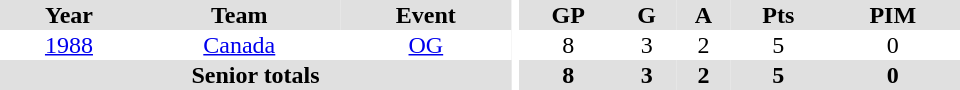<table border="0" cellpadding="1" cellspacing="0" ID="Table3" style="text-align:center; width:40em">
<tr ALIGN="center" bgcolor="#e0e0e0">
<th>Year</th>
<th>Team</th>
<th>Event</th>
<th rowspan="99" bgcolor="#ffffff"></th>
<th>GP</th>
<th>G</th>
<th>A</th>
<th>Pts</th>
<th>PIM</th>
</tr>
<tr>
<td><a href='#'>1988</a></td>
<td><a href='#'>Canada</a></td>
<td><a href='#'>OG</a></td>
<td>8</td>
<td>3</td>
<td>2</td>
<td>5</td>
<td>0</td>
</tr>
<tr bgcolor="#e0e0e0">
<th colspan="3">Senior totals</th>
<th>8</th>
<th>3</th>
<th>2</th>
<th>5</th>
<th>0</th>
</tr>
</table>
